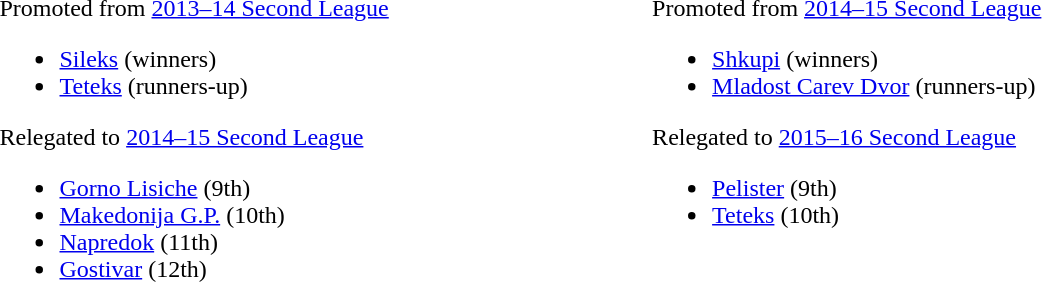<table style="border:0;width:69%;">
<tr style="vertical-align:top;">
<td><br>Promoted from <a href='#'>2013–14 Second League</a><ul><li><a href='#'>Sileks</a> (winners)</li><li><a href='#'>Teteks</a> (runners-up)</li></ul>Relegated to <a href='#'>2014–15 Second League</a><ul><li><a href='#'>Gorno Lisiche</a> (9th)</li><li><a href='#'>Makedonija G.P.</a> (10th)</li><li><a href='#'>Napredok</a> (11th)</li><li><a href='#'>Gostivar</a> (12th)</li></ul></td>
<td><br>Promoted from <a href='#'>2014–15 Second League</a><ul><li><a href='#'>Shkupi</a> (winners)</li><li><a href='#'>Mladost Carev Dvor</a> (runners-up)</li></ul>Relegated to <a href='#'>2015–16 Second League</a><ul><li><a href='#'>Pelister</a> (9th)</li><li><a href='#'>Teteks</a> (10th)</li></ul></td>
</tr>
</table>
